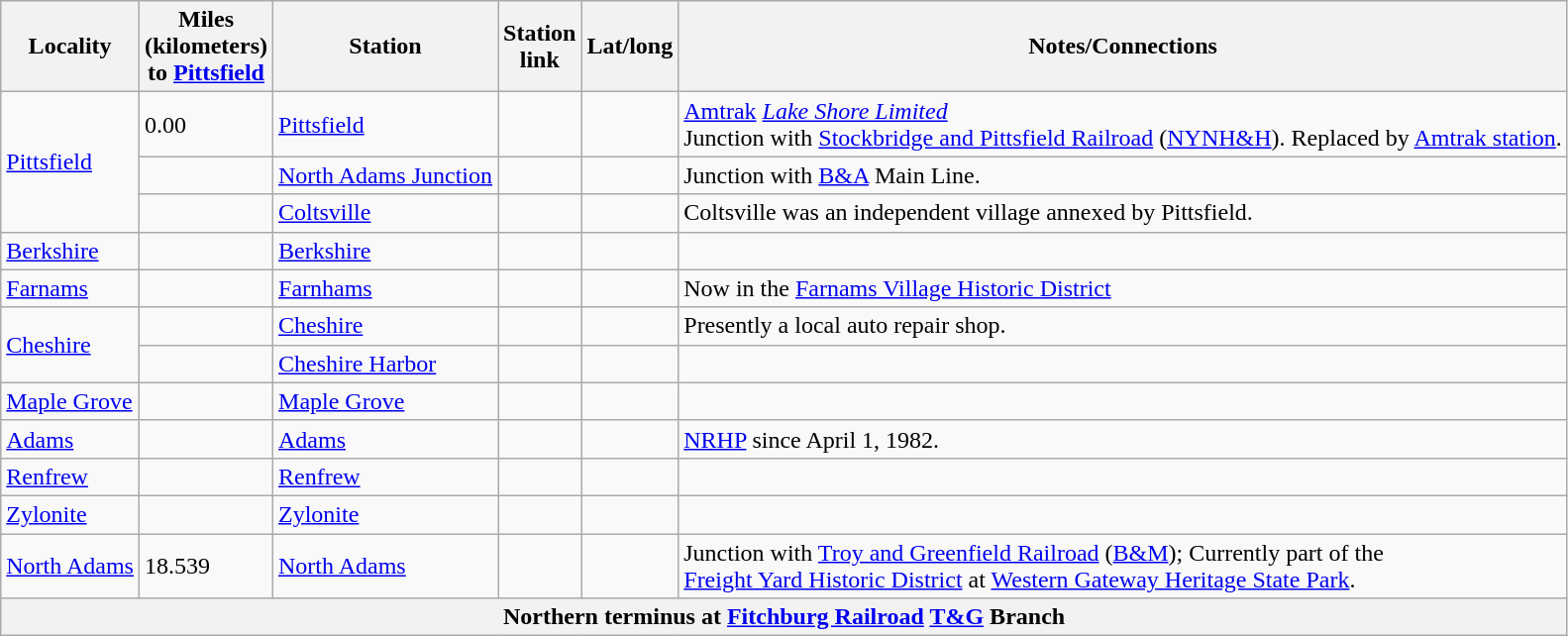<table class="wikitable">
<tr>
<th>Locality</th>
<th>Miles<br>(kilometers)<br>to <a href='#'>Pittsfield</a></th>
<th>Station</th>
<th>Station<br>link</th>
<th>Lat/long</th>
<th>Notes/Connections</th>
</tr>
<tr>
<td rowspan=3><a href='#'>Pittsfield</a></td>
<td>0.00</td>
<td><a href='#'>Pittsfield</a></td>
<td></td>
<td></td>
<td><a href='#'>Amtrak</a> <em><a href='#'>Lake Shore Limited</a></em><br>Junction with <a href='#'>Stockbridge and Pittsfield Railroad</a> (<a href='#'>NYNH&H</a>). Replaced by <a href='#'>Amtrak station</a>.</td>
</tr>
<tr>
<td></td>
<td><a href='#'>North Adams Junction</a></td>
<td></td>
<td></td>
<td>Junction with <a href='#'>B&A</a> Main Line.</td>
</tr>
<tr>
<td></td>
<td><a href='#'>Coltsville</a></td>
<td></td>
<td></td>
<td>Coltsville was an independent village annexed by Pittsfield.</td>
</tr>
<tr>
<td><a href='#'>Berkshire</a></td>
<td></td>
<td><a href='#'>Berkshire</a></td>
<td></td>
<td></td>
<td></td>
</tr>
<tr>
<td><a href='#'>Farnams</a></td>
<td></td>
<td><a href='#'>Farnhams</a></td>
<td></td>
<td></td>
<td>Now in the <a href='#'>Farnams Village Historic District</a></td>
</tr>
<tr>
<td rowspan=2><a href='#'>Cheshire</a></td>
<td></td>
<td><a href='#'>Cheshire</a></td>
<td></td>
<td></td>
<td>Presently a local auto repair shop.</td>
</tr>
<tr>
<td></td>
<td><a href='#'>Cheshire Harbor</a></td>
<td></td>
<td></td>
<td></td>
</tr>
<tr>
<td><a href='#'>Maple Grove</a></td>
<td></td>
<td><a href='#'>Maple Grove</a></td>
<td></td>
<td></td>
<td></td>
</tr>
<tr>
<td><a href='#'>Adams</a></td>
<td></td>
<td><a href='#'>Adams</a></td>
<td></td>
<td></td>
<td><a href='#'>NRHP</a> since April 1, 1982.</td>
</tr>
<tr>
<td><a href='#'>Renfrew</a></td>
<td></td>
<td><a href='#'>Renfrew</a></td>
<td></td>
<td></td>
<td></td>
</tr>
<tr>
<td><a href='#'>Zylonite</a></td>
<td></td>
<td><a href='#'>Zylonite</a></td>
<td></td>
<td></td>
<td></td>
</tr>
<tr>
<td><a href='#'>North Adams</a></td>
<td>18.539</td>
<td><a href='#'>North Adams</a></td>
<td></td>
<td></td>
<td>Junction with <a href='#'>Troy and Greenfield Railroad</a> (<a href='#'>B&M</a>); Currently part of the<br><a href='#'>Freight Yard Historic District</a> at <a href='#'>Western Gateway Heritage State Park</a>.</td>
</tr>
<tr>
<th colspan=9>Northern terminus at <a href='#'>Fitchburg Railroad</a> <a href='#'>T&G</a> Branch</th>
</tr>
</table>
